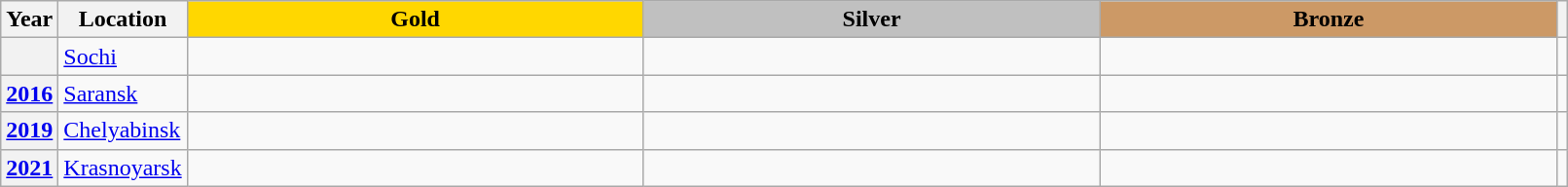<table class="wikitable unsortable" style="text-align:left; width:85%">
<tr>
<th scope="col" style="text-align:center">Year</th>
<th scope="col" style="text-align:center">Location</th>
<td scope="col" style="text-align:center; width:30%; background:gold"><strong>Gold</strong></td>
<td scope="col" style="text-align:center; width:30%; background:silver"><strong>Silver</strong></td>
<td scope="col" style="text-align:center; width:30%; background:#c96"><strong>Bronze</strong></td>
<th scope="col" style="text-align:center"></th>
</tr>
<tr>
<th scope="row" style="text-align:left"></th>
<td><a href='#'>Sochi</a></td>
<td></td>
<td></td>
<td></td>
<td></td>
</tr>
<tr>
<th scope="row" style="text-align:left"><a href='#'>2016</a></th>
<td><a href='#'>Saransk</a></td>
<td></td>
<td></td>
<td></td>
<td></td>
</tr>
<tr>
<th scope="row" style="text-align:left"><a href='#'>2019</a></th>
<td><a href='#'>Chelyabinsk</a></td>
<td></td>
<td></td>
<td></td>
<td></td>
</tr>
<tr>
<th scope="row" style="text-align:left"><a href='#'>2021</a></th>
<td><a href='#'>Krasnoyarsk</a></td>
<td></td>
<td></td>
<td></td>
<td></td>
</tr>
</table>
